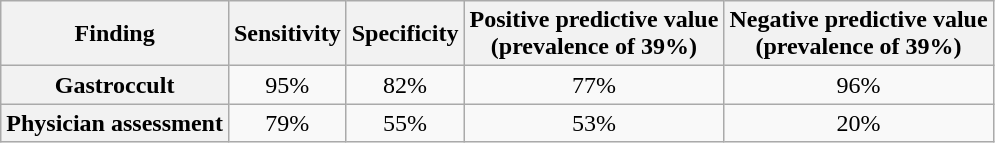<table class="wikitable" style="text-align:center">
<tr>
<th>Finding</th>
<th>Sensitivity</th>
<th>Specificity</th>
<th>Positive predictive value<br>(prevalence of 39%)</th>
<th>Negative predictive value<br>(prevalence of 39%)</th>
</tr>
<tr>
<th>Gastroccult</th>
<td>95%</td>
<td>82%</td>
<td>77%</td>
<td>96%</td>
</tr>
<tr>
<th>Physician assessment</th>
<td>79%</td>
<td>55%</td>
<td>53%</td>
<td>20%</td>
</tr>
</table>
